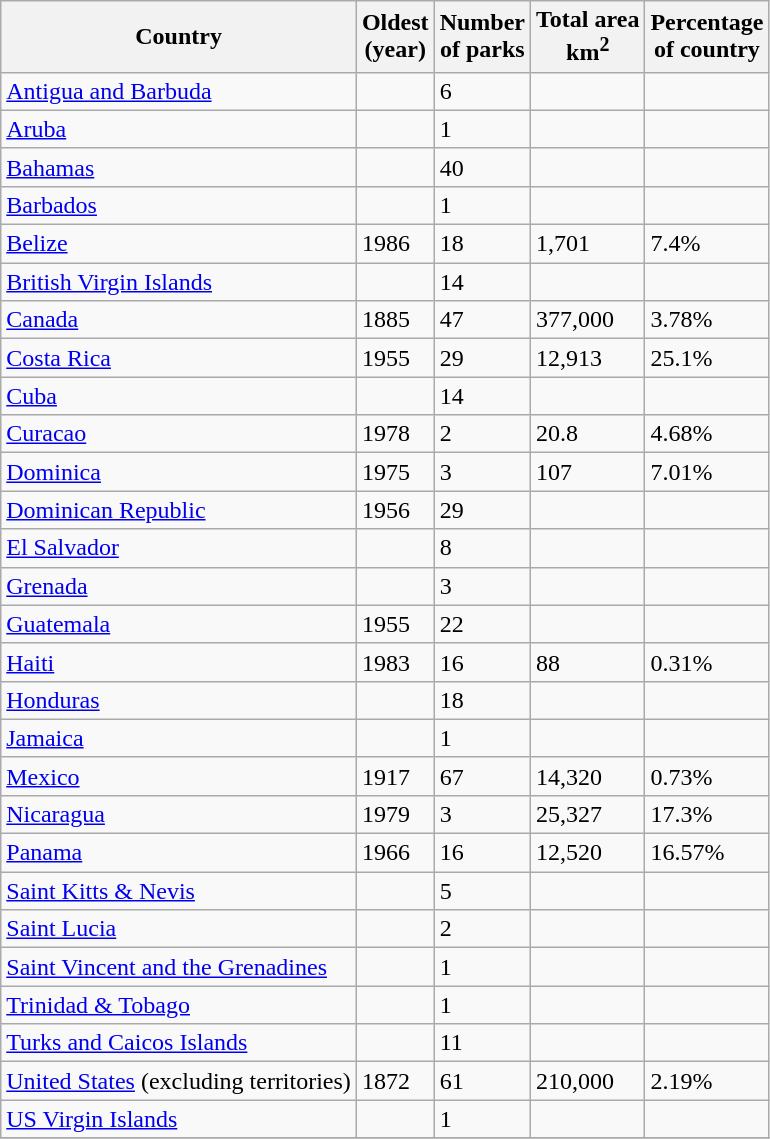<table class="wikitable sortable">
<tr>
<th>Country</th>
<th>Oldest<br>(year)</th>
<th>Number<br>of parks</th>
<th>Total area<br> km<sup>2</sup></th>
<th>Percentage <br>of country</th>
</tr>
<tr>
<td><a href='#'>Antigua and Barbuda</a></td>
<td></td>
<td>6</td>
<td></td>
<td></td>
</tr>
<tr>
<td><a href='#'>Aruba</a></td>
<td></td>
<td>1</td>
<td></td>
<td></td>
</tr>
<tr>
<td><a href='#'>Bahamas</a></td>
<td></td>
<td>40</td>
<td></td>
<td></td>
</tr>
<tr>
<td><a href='#'>Barbados</a></td>
<td></td>
<td>1</td>
<td></td>
<td></td>
</tr>
<tr>
<td><a href='#'>Belize</a></td>
<td>1986</td>
<td>18</td>
<td>1,701</td>
<td>7.4%</td>
</tr>
<tr>
<td><a href='#'>British Virgin Islands</a></td>
<td></td>
<td>14</td>
<td></td>
<td></td>
</tr>
<tr>
<td><a href='#'>Canada</a></td>
<td>1885</td>
<td>47</td>
<td>377,000</td>
<td>3.78%</td>
</tr>
<tr>
<td><a href='#'>Costa Rica</a></td>
<td>1955</td>
<td>29</td>
<td>12,913</td>
<td>25.1%</td>
</tr>
<tr>
<td><a href='#'>Cuba</a></td>
<td></td>
<td>14</td>
<td></td>
<td></td>
</tr>
<tr>
<td><a href='#'>Curacao</a></td>
<td>1978</td>
<td>2</td>
<td>20.8</td>
<td>4.68%</td>
</tr>
<tr>
<td><a href='#'>Dominica</a></td>
<td>1975</td>
<td>3</td>
<td>107</td>
<td>7.01%</td>
</tr>
<tr>
<td><a href='#'>Dominican Republic</a></td>
<td>1956</td>
<td>29</td>
<td></td>
<td></td>
</tr>
<tr>
<td><a href='#'>El Salvador</a></td>
<td></td>
<td>8</td>
<td></td>
<td></td>
</tr>
<tr>
<td><a href='#'>Grenada</a></td>
<td></td>
<td>3</td>
<td></td>
<td></td>
</tr>
<tr>
<td><a href='#'>Guatemala</a></td>
<td>1955</td>
<td>22</td>
<td></td>
<td></td>
</tr>
<tr>
<td><a href='#'>Haiti</a></td>
<td>1983</td>
<td>16</td>
<td>88</td>
<td>0.31%</td>
</tr>
<tr>
<td><a href='#'>Honduras</a></td>
<td></td>
<td>18</td>
<td></td>
<td></td>
</tr>
<tr>
<td><a href='#'>Jamaica</a></td>
<td></td>
<td>1</td>
<td></td>
<td></td>
</tr>
<tr>
<td><a href='#'>Mexico</a></td>
<td>1917</td>
<td>67</td>
<td>14,320</td>
<td>0.73%</td>
</tr>
<tr>
<td><a href='#'>Nicaragua</a></td>
<td>1979</td>
<td>3</td>
<td>25,327</td>
<td>17.3%</td>
</tr>
<tr>
<td><a href='#'>Panama</a></td>
<td>1966</td>
<td>16</td>
<td>12,520</td>
<td>16.57%</td>
</tr>
<tr>
<td><a href='#'>Saint Kitts & Nevis</a></td>
<td></td>
<td>5</td>
<td></td>
<td></td>
</tr>
<tr>
<td><a href='#'>Saint Lucia</a></td>
<td></td>
<td>2</td>
<td></td>
<td></td>
</tr>
<tr>
<td><a href='#'>Saint Vincent and the Grenadines</a></td>
<td></td>
<td>1</td>
<td></td>
<td></td>
</tr>
<tr>
<td><a href='#'>Trinidad & Tobago</a></td>
<td></td>
<td>1</td>
<td></td>
<td></td>
</tr>
<tr>
<td><a href='#'>Turks and Caicos Islands</a></td>
<td></td>
<td>11</td>
<td></td>
<td></td>
</tr>
<tr>
<td><a href='#'>United States</a> (excluding territories)</td>
<td>1872</td>
<td>61</td>
<td>210,000</td>
<td>2.19%</td>
</tr>
<tr>
<td><a href='#'>US Virgin Islands</a></td>
<td></td>
<td>1</td>
<td></td>
<td></td>
</tr>
<tr>
</tr>
</table>
